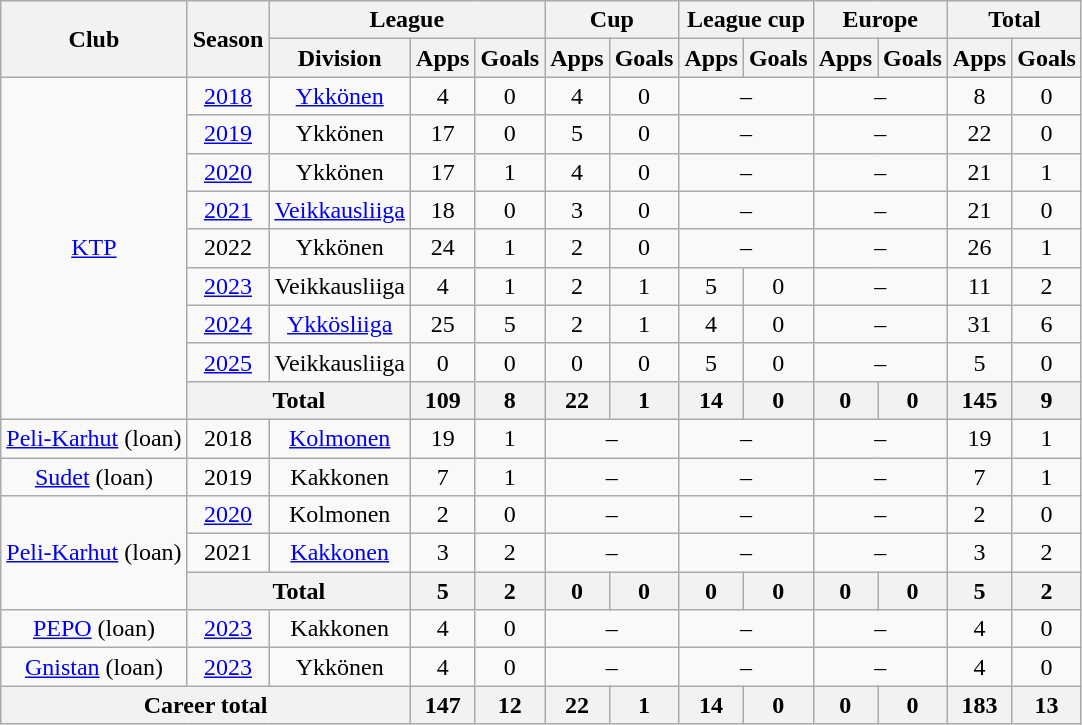<table class="wikitable" style="text-align:center">
<tr>
<th rowspan="2">Club</th>
<th rowspan="2">Season</th>
<th colspan="3">League</th>
<th colspan="2">Cup</th>
<th colspan="2">League cup</th>
<th colspan="2">Europe</th>
<th colspan="2">Total</th>
</tr>
<tr>
<th>Division</th>
<th>Apps</th>
<th>Goals</th>
<th>Apps</th>
<th>Goals</th>
<th>Apps</th>
<th>Goals</th>
<th>Apps</th>
<th>Goals</th>
<th>Apps</th>
<th>Goals</th>
</tr>
<tr>
<td rowspan=9><a href='#'>KTP</a></td>
<td><a href='#'>2018</a></td>
<td><a href='#'>Ykkönen</a></td>
<td>4</td>
<td>0</td>
<td>4</td>
<td>0</td>
<td colspan=2>–</td>
<td colspan=2>–</td>
<td>8</td>
<td>0</td>
</tr>
<tr>
<td><a href='#'>2019</a></td>
<td>Ykkönen</td>
<td>17</td>
<td>0</td>
<td>5</td>
<td>0</td>
<td colspan=2>–</td>
<td colspan=2>–</td>
<td>22</td>
<td>0</td>
</tr>
<tr>
<td><a href='#'>2020</a></td>
<td>Ykkönen</td>
<td>17</td>
<td>1</td>
<td>4</td>
<td>0</td>
<td colspan=2>–</td>
<td colspan=2>–</td>
<td>21</td>
<td>1</td>
</tr>
<tr>
<td><a href='#'>2021</a></td>
<td><a href='#'>Veikkausliiga</a></td>
<td>18</td>
<td>0</td>
<td>3</td>
<td>0</td>
<td colspan=2>–</td>
<td colspan=2>–</td>
<td>21</td>
<td>0</td>
</tr>
<tr>
<td>2022</td>
<td>Ykkönen</td>
<td>24</td>
<td>1</td>
<td>2</td>
<td>0</td>
<td colspan=2>–</td>
<td colspan=2>–</td>
<td>26</td>
<td>1</td>
</tr>
<tr>
<td><a href='#'>2023</a></td>
<td>Veikkausliiga</td>
<td>4</td>
<td>1</td>
<td>2</td>
<td>1</td>
<td>5</td>
<td>0</td>
<td colspan=2>–</td>
<td>11</td>
<td>2</td>
</tr>
<tr>
<td><a href='#'>2024</a></td>
<td><a href='#'>Ykkösliiga</a></td>
<td>25</td>
<td>5</td>
<td>2</td>
<td>1</td>
<td>4</td>
<td>0</td>
<td colspan=2>–</td>
<td>31</td>
<td>6</td>
</tr>
<tr>
<td><a href='#'>2025</a></td>
<td>Veikkausliiga</td>
<td>0</td>
<td>0</td>
<td>0</td>
<td>0</td>
<td>5</td>
<td>0</td>
<td colspan=2>–</td>
<td>5</td>
<td>0</td>
</tr>
<tr>
<th colspan=2>Total</th>
<th>109</th>
<th>8</th>
<th>22</th>
<th>1</th>
<th>14</th>
<th>0</th>
<th>0</th>
<th>0</th>
<th>145</th>
<th>9</th>
</tr>
<tr>
<td><a href='#'>Peli-Karhut</a> (loan)</td>
<td>2018</td>
<td><a href='#'>Kolmonen</a></td>
<td>19</td>
<td>1</td>
<td colspan=2>–</td>
<td colspan=2>–</td>
<td colspan=2>–</td>
<td>19</td>
<td>1</td>
</tr>
<tr>
<td><a href='#'>Sudet</a> (loan)</td>
<td>2019</td>
<td>Kakkonen</td>
<td>7</td>
<td>1</td>
<td colspan=2>–</td>
<td colspan=2>–</td>
<td colspan=2>–</td>
<td>7</td>
<td>1</td>
</tr>
<tr>
<td rowspan=3><a href='#'>Peli-Karhut</a> (loan)</td>
<td><a href='#'>2020</a></td>
<td>Kolmonen</td>
<td>2</td>
<td>0</td>
<td colspan=2>–</td>
<td colspan=2>–</td>
<td colspan=2>–</td>
<td>2</td>
<td>0</td>
</tr>
<tr>
<td>2021</td>
<td><a href='#'>Kakkonen</a></td>
<td>3</td>
<td>2</td>
<td colspan=2>–</td>
<td colspan=2>–</td>
<td colspan=2>–</td>
<td>3</td>
<td>2</td>
</tr>
<tr>
<th colspan=2>Total</th>
<th>5</th>
<th>2</th>
<th>0</th>
<th>0</th>
<th>0</th>
<th>0</th>
<th>0</th>
<th>0</th>
<th>5</th>
<th>2</th>
</tr>
<tr>
<td><a href='#'>PEPO</a> (loan)</td>
<td><a href='#'>2023</a></td>
<td>Kakkonen</td>
<td>4</td>
<td>0</td>
<td colspan=2>–</td>
<td colspan=2>–</td>
<td colspan=2>–</td>
<td>4</td>
<td>0</td>
</tr>
<tr>
<td><a href='#'>Gnistan</a> (loan)</td>
<td><a href='#'>2023</a></td>
<td>Ykkönen</td>
<td>4</td>
<td>0</td>
<td colspan=2>–</td>
<td colspan=2>–</td>
<td colspan=2>–</td>
<td>4</td>
<td>0</td>
</tr>
<tr>
<th colspan="3">Career total</th>
<th>147</th>
<th>12</th>
<th>22</th>
<th>1</th>
<th>14</th>
<th>0</th>
<th>0</th>
<th>0</th>
<th>183</th>
<th>13</th>
</tr>
</table>
